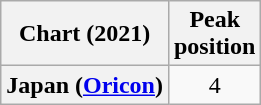<table class="wikitable plainrowheaders" style="text-align:center">
<tr>
<th scope="col">Chart (2021)</th>
<th scope="col">Peak<br>position</th>
</tr>
<tr>
<th scope="row">Japan (<a href='#'>Oricon</a>)</th>
<td>4</td>
</tr>
</table>
